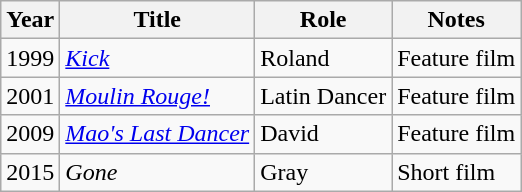<table class="wikitable sortable">
<tr>
<th>Year</th>
<th>Title</th>
<th>Role</th>
<th>Notes</th>
</tr>
<tr>
<td>1999</td>
<td><em><a href='#'>Kick</a></em></td>
<td>Roland</td>
<td>Feature film</td>
</tr>
<tr>
<td>2001</td>
<td><em><a href='#'>Moulin Rouge!</a></em></td>
<td>Latin Dancer</td>
<td>Feature film</td>
</tr>
<tr>
<td>2009</td>
<td><em><a href='#'>Mao's Last Dancer</a></em></td>
<td>David</td>
<td>Feature film</td>
</tr>
<tr>
<td>2015</td>
<td><em>Gone</em></td>
<td>Gray</td>
<td>Short film</td>
</tr>
</table>
